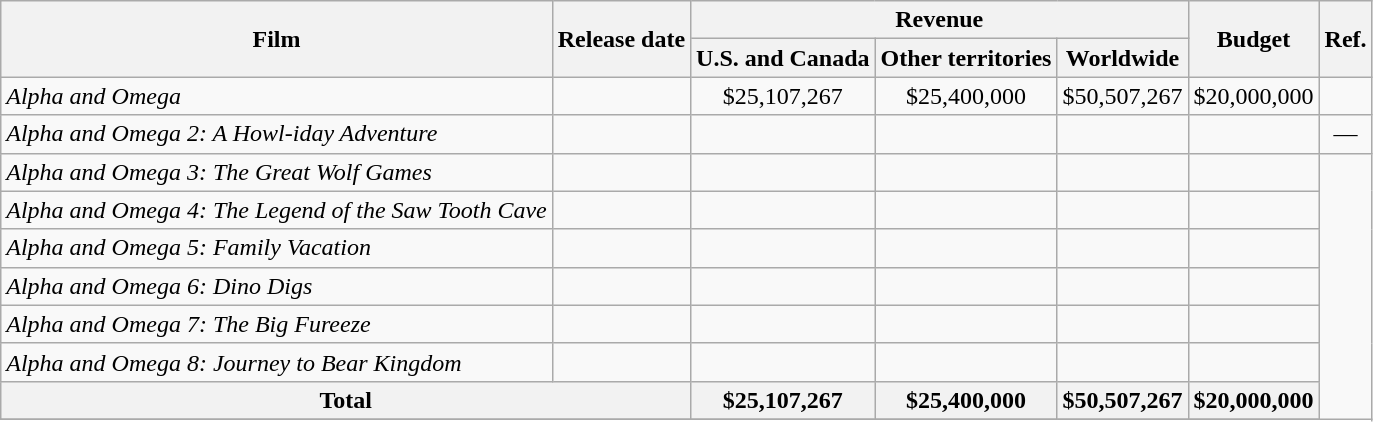<table class="wikitable" style="text-align: center;">
<tr>
<th rowspan="2">Film</th>
<th rowspan="2">Release date</th>
<th colspan="3">Revenue</th>
<th rowspan="2">Budget</th>
<th rowspan="2">Ref.</th>
</tr>
<tr>
<th>U.S. and Canada</th>
<th>Other territories</th>
<th>Worldwide</th>
</tr>
<tr>
<td style="text-align:left"><em>Alpha and Omega</em></td>
<td style="text-align:left"></td>
<td>$25,107,267</td>
<td>$25,400,000</td>
<td>$50,507,267</td>
<td>$20,000,000</td>
<td></td>
</tr>
<tr>
<td style="text-align:left"><em>Alpha and Omega 2: A Howl-iday Adventure</em></td>
<td style="text-align:left"></td>
<td></td>
<td></td>
<td></td>
<td></td>
<td>—</td>
</tr>
<tr>
<td style="text-align:left"><em>Alpha and Omega 3: The Great Wolf Games</em></td>
<td style="text-align:left"></td>
<td></td>
<td></td>
<td></td>
<td></td>
</tr>
<tr>
<td style="text-align:left"><em>Alpha and Omega 4: The Legend of the Saw Tooth Cave</em></td>
<td style="text-align:left"></td>
<td></td>
<td></td>
<td></td>
<td></td>
</tr>
<tr>
<td style="text-align:left"><em>Alpha and Omega 5: Family Vacation</em></td>
<td style="text-align:left"></td>
<td></td>
<td></td>
<td></td>
<td></td>
</tr>
<tr>
<td style="text-align:left"><em>Alpha and Omega 6: Dino Digs</em></td>
<td style="text-align:left"></td>
<td></td>
<td></td>
<td></td>
<td></td>
</tr>
<tr>
<td style="text-align:left"><em>Alpha and Omega 7: The Big Fureeze</em></td>
<td style="text-align:left"></td>
<td></td>
<td></td>
<td></td>
<td></td>
</tr>
<tr>
<td style="text-align:left"><em>Alpha and Omega 8: Journey to Bear Kingdom</em></td>
<td style="text-align:left"></td>
<td></td>
<td></td>
<td></td>
<td></td>
</tr>
<tr>
<th colspan=2>Total</th>
<th>$25,107,267</th>
<th>$25,400,000</th>
<th>$50,507,267</th>
<th>$20,000,000</th>
</tr>
<tr>
</tr>
</table>
